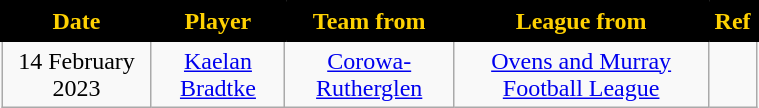<table class="wikitable" style="text-align:center; font-size:100%; width:40%;">
<tr>
<th style="background:black; color:#FED102; border: solid black 2px;">Date</th>
<th style="background:black; color:#FED102; border: solid black 2px;">Player</th>
<th style="background:black; color:#FED102; border: solid black 2px;">Team from</th>
<th style="background:black; color:#FED102; border: solid black 2px;">League from</th>
<th style="background:black; color:#FED102; border: solid black 2px;">Ref</th>
</tr>
<tr>
<td>14 February 2023</td>
<td><a href='#'>Kaelan Bradtke</a></td>
<td><a href='#'>Corowa-Rutherglen</a></td>
<td><a href='#'>Ovens and Murray Football League</a></td>
<td></td>
</tr>
</table>
